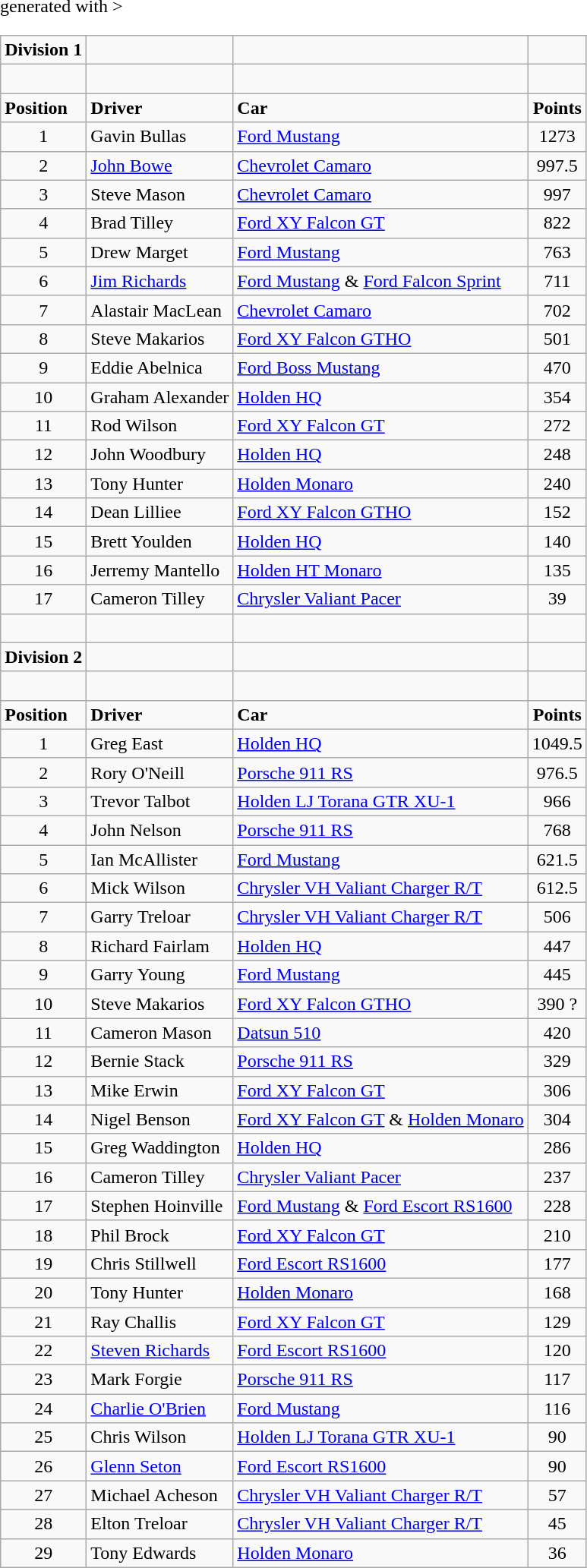<table class="wikitable" <hiddentext>generated with >
<tr>
<td style="font-weight:bold" height="13">Division 1</td>
<td> </td>
<td> </td>
<td align="center"> </td>
</tr>
<tr>
<td style="font-weight:bold" height="13"> </td>
<td> </td>
<td> </td>
<td align="center"> </td>
</tr>
<tr style="font-weight:bold">
<td height="13">Position</td>
<td>Driver</td>
<td>Car</td>
<td align="center">Points</td>
</tr>
<tr>
<td height="13" align="center">1</td>
<td>Gavin Bullas</td>
<td><a href='#'>Ford Mustang</a></td>
<td align="center">1273</td>
</tr>
<tr>
<td height="13" align="center">2</td>
<td><a href='#'>John Bowe</a></td>
<td><a href='#'>Chevrolet Camaro</a></td>
<td align="center">997.5</td>
</tr>
<tr>
<td height="13" align="center">3</td>
<td>Steve Mason</td>
<td><a href='#'>Chevrolet Camaro</a></td>
<td align="center">997</td>
</tr>
<tr>
<td height="13" align="center">4</td>
<td>Brad Tilley</td>
<td><a href='#'>Ford XY Falcon GT</a></td>
<td align="center">822</td>
</tr>
<tr>
<td height="13" align="center">5</td>
<td>Drew Marget</td>
<td><a href='#'>Ford Mustang</a></td>
<td align="center">763</td>
</tr>
<tr>
<td height="13" align="center">6</td>
<td><a href='#'>Jim Richards</a></td>
<td><a href='#'>Ford Mustang</a> & <a href='#'>Ford Falcon Sprint</a></td>
<td align="center">711</td>
</tr>
<tr>
<td height="13" align="center">7</td>
<td>Alastair MacLean</td>
<td><a href='#'>Chevrolet Camaro</a></td>
<td align="center">702</td>
</tr>
<tr>
<td height="13" align="center">8</td>
<td>Steve Makarios</td>
<td><a href='#'>Ford XY Falcon GTHO</a></td>
<td align="center">501</td>
</tr>
<tr>
<td height="13" align="center">9</td>
<td>Eddie Abelnica</td>
<td><a href='#'>Ford Boss Mustang</a></td>
<td align="center">470</td>
</tr>
<tr>
<td height="13" align="center">10</td>
<td>Graham Alexander</td>
<td><a href='#'>Holden HQ</a></td>
<td align="center">354</td>
</tr>
<tr>
<td height="13" align="center">11</td>
<td>Rod Wilson</td>
<td><a href='#'>Ford XY Falcon GT</a></td>
<td align="center">272</td>
</tr>
<tr>
<td height="13" align="center">12</td>
<td>John Woodbury</td>
<td><a href='#'>Holden HQ</a></td>
<td align="center">248</td>
</tr>
<tr>
<td height="13" align="center">13</td>
<td>Tony Hunter</td>
<td><a href='#'>Holden Monaro</a></td>
<td align="center">240</td>
</tr>
<tr>
<td height="13" align="center">14</td>
<td>Dean Lilliee</td>
<td><a href='#'>Ford XY Falcon GTHO</a></td>
<td align="center">152</td>
</tr>
<tr>
<td height="13" align="center">15</td>
<td>Brett Youlden</td>
<td><a href='#'>Holden HQ</a></td>
<td align="center">140</td>
</tr>
<tr>
<td height="13" align="center">16</td>
<td>Jerremy Mantello</td>
<td><a href='#'>Holden HT Monaro</a></td>
<td align="center">135</td>
</tr>
<tr>
<td height="13" align="center">17</td>
<td>Cameron Tilley</td>
<td><a href='#'>Chrysler Valiant Pacer</a></td>
<td align="center">39</td>
</tr>
<tr>
<td height="13" align="center"> </td>
<td> </td>
<td> </td>
<td align="center"> </td>
</tr>
<tr>
<td style="font-weight:bold" height="13">Division 2</td>
<td> </td>
<td> </td>
<td align="center"> </td>
</tr>
<tr>
<td style="font-weight:bold" height="13"> </td>
<td> </td>
<td> </td>
<td align="center"> </td>
</tr>
<tr style="font-weight:bold">
<td height="13">Position</td>
<td>Driver</td>
<td>Car</td>
<td align="center">Points</td>
</tr>
<tr>
<td height="13" align="center">1</td>
<td>Greg East</td>
<td><a href='#'>Holden HQ</a></td>
<td align="center">1049.5</td>
</tr>
<tr>
<td height="13" align="center">2</td>
<td>Rory O'Neill</td>
<td><a href='#'>Porsche 911 RS</a></td>
<td align="center">976.5</td>
</tr>
<tr>
<td height="13" align="center">3</td>
<td>Trevor Talbot</td>
<td><a href='#'>Holden LJ Torana GTR XU-1</a></td>
<td align="center">966</td>
</tr>
<tr>
<td height="13" align="center">4</td>
<td>John Nelson</td>
<td><a href='#'>Porsche 911 RS</a></td>
<td align="center">768</td>
</tr>
<tr>
<td height="13" align="center">5</td>
<td>Ian McAllister</td>
<td><a href='#'>Ford Mustang</a></td>
<td align="center">621.5</td>
</tr>
<tr>
<td height="13" align="center">6</td>
<td>Mick Wilson</td>
<td><a href='#'>Chrysler VH Valiant Charger R/T</a></td>
<td align="center">612.5</td>
</tr>
<tr>
<td height="13" align="center">7</td>
<td>Garry Treloar</td>
<td><a href='#'>Chrysler VH Valiant Charger R/T</a></td>
<td align="center">506</td>
</tr>
<tr>
<td height="13" align="center">8</td>
<td>Richard Fairlam</td>
<td><a href='#'>Holden HQ</a></td>
<td align="center">447</td>
</tr>
<tr>
<td height="13" align="center">9</td>
<td>Garry Young</td>
<td><a href='#'>Ford Mustang</a></td>
<td align="center">445</td>
</tr>
<tr>
<td height="13" align="center">10</td>
<td>Steve Makarios</td>
<td><a href='#'>Ford XY Falcon GTHO</a></td>
<td align="center">390 ?</td>
</tr>
<tr>
<td height="13" align="center">11</td>
<td>Cameron Mason</td>
<td><a href='#'>Datsun 510</a></td>
<td align="center">420</td>
</tr>
<tr>
<td height="13" align="center">12</td>
<td>Bernie Stack</td>
<td><a href='#'>Porsche 911 RS</a></td>
<td align="center">329</td>
</tr>
<tr>
<td height="13" align="center">13</td>
<td>Mike Erwin</td>
<td><a href='#'>Ford XY Falcon GT</a></td>
<td align="center">306</td>
</tr>
<tr>
<td height="13" align="center">14</td>
<td>Nigel Benson</td>
<td><a href='#'>Ford XY Falcon GT</a> & <a href='#'>Holden Monaro</a></td>
<td align="center">304</td>
</tr>
<tr>
<td height="13" align="center">15</td>
<td>Greg Waddington</td>
<td><a href='#'>Holden HQ</a></td>
<td align="center">286</td>
</tr>
<tr>
<td height="13" align="center">16</td>
<td>Cameron Tilley</td>
<td><a href='#'>Chrysler Valiant Pacer</a></td>
<td align="center">237</td>
</tr>
<tr>
<td height="13" align="center">17</td>
<td>Stephen Hoinville</td>
<td><a href='#'>Ford Mustang</a> & <a href='#'>Ford Escort RS1600</a></td>
<td align="center">228</td>
</tr>
<tr>
<td height="13" align="center">18</td>
<td>Phil Brock</td>
<td><a href='#'>Ford XY Falcon GT</a></td>
<td align="center">210</td>
</tr>
<tr>
<td height="13" align="center">19</td>
<td>Chris Stillwell</td>
<td><a href='#'>Ford Escort RS1600</a></td>
<td align="center">177</td>
</tr>
<tr>
<td height="13" align="center">20</td>
<td>Tony Hunter</td>
<td><a href='#'>Holden Monaro</a></td>
<td align="center">168</td>
</tr>
<tr>
<td height="13" align="center">21</td>
<td>Ray Challis</td>
<td><a href='#'>Ford XY Falcon GT</a></td>
<td align="center">129</td>
</tr>
<tr>
<td height="13" align="center">22</td>
<td><a href='#'>Steven Richards</a></td>
<td><a href='#'>Ford Escort RS1600</a></td>
<td align="center">120</td>
</tr>
<tr>
<td height="13" align="center">23</td>
<td>Mark Forgie</td>
<td><a href='#'>Porsche 911 RS</a></td>
<td align="center">117</td>
</tr>
<tr>
<td height="13" align="center">24</td>
<td><a href='#'>Charlie O'Brien</a></td>
<td><a href='#'>Ford Mustang</a></td>
<td align="center">116</td>
</tr>
<tr>
<td height="13" align="center">25</td>
<td>Chris Wilson</td>
<td><a href='#'>Holden LJ Torana GTR XU-1</a></td>
<td align="center">90</td>
</tr>
<tr>
<td height="13" align="center">26</td>
<td><a href='#'>Glenn Seton</a></td>
<td><a href='#'>Ford Escort RS1600</a></td>
<td align="center">90</td>
</tr>
<tr>
<td height="13" align="center">27</td>
<td>Michael Acheson</td>
<td><a href='#'>Chrysler VH Valiant Charger R/T</a></td>
<td align="center">57</td>
</tr>
<tr>
<td height="13" align="center">28</td>
<td>Elton Treloar</td>
<td><a href='#'>Chrysler VH Valiant Charger R/T</a></td>
<td align="center">45</td>
</tr>
<tr>
<td height="13" align="center">29</td>
<td>Tony Edwards</td>
<td><a href='#'>Holden Monaro</a></td>
<td align="center">36</td>
</tr>
</table>
